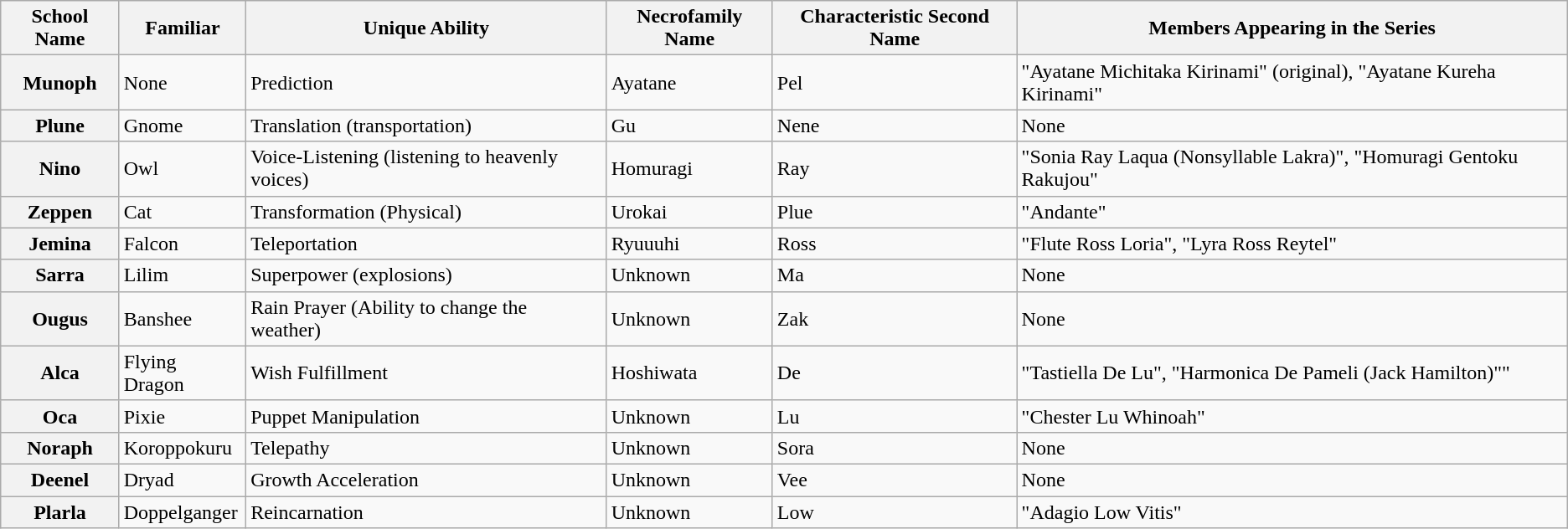<table class="wikitable">
<tr>
<th>School Name</th>
<th>Familiar</th>
<th>Unique Ability</th>
<th>Necrofamily Name</th>
<th>Characteristic Second Name</th>
<th>Members Appearing in the Series</th>
</tr>
<tr>
<th>Munoph</th>
<td>None</td>
<td>Prediction</td>
<td>Ayatane</td>
<td>Pel</td>
<td>"Ayatane Michitaka Kirinami" (original), "Ayatane Kureha Kirinami"</td>
</tr>
<tr>
<th>Plune</th>
<td>Gnome</td>
<td>Translation (transportation)</td>
<td>Gu</td>
<td>Nene</td>
<td>None</td>
</tr>
<tr>
<th>Nino</th>
<td>Owl</td>
<td>Voice-Listening (listening to heavenly voices)</td>
<td>Homuragi</td>
<td>Ray</td>
<td>"Sonia Ray Laqua (Nonsyllable Lakra)", "Homuragi Gentoku Rakujou"</td>
</tr>
<tr>
<th>Zeppen</th>
<td>Cat</td>
<td>Transformation (Physical)</td>
<td>Urokai</td>
<td>Plue</td>
<td>"Andante"</td>
</tr>
<tr>
<th>Jemina</th>
<td>Falcon</td>
<td>Teleportation</td>
<td>Ryuuuhi</td>
<td>Ross</td>
<td>"Flute Ross Loria", "Lyra Ross Reytel"</td>
</tr>
<tr>
<th>Sarra</th>
<td>Lilim</td>
<td>Superpower (explosions)</td>
<td>Unknown</td>
<td>Ma</td>
<td>None</td>
</tr>
<tr>
<th>Ougus</th>
<td>Banshee</td>
<td>Rain Prayer (Ability to change the weather)</td>
<td>Unknown</td>
<td>Zak</td>
<td>None</td>
</tr>
<tr>
<th>Alca</th>
<td>Flying Dragon</td>
<td>Wish Fulfillment</td>
<td>Hoshiwata</td>
<td>De</td>
<td>"Tastiella De Lu", "Harmonica De Pameli (Jack Hamilton)""</td>
</tr>
<tr>
<th>Oca</th>
<td>Pixie</td>
<td>Puppet Manipulation</td>
<td>Unknown</td>
<td>Lu</td>
<td>"Chester Lu Whinoah"</td>
</tr>
<tr>
<th>Noraph</th>
<td>Koroppokuru</td>
<td>Telepathy</td>
<td>Unknown</td>
<td>Sora</td>
<td>None</td>
</tr>
<tr>
<th>Deenel</th>
<td>Dryad</td>
<td>Growth Acceleration</td>
<td>Unknown</td>
<td>Vee</td>
<td>None</td>
</tr>
<tr>
<th>Plarla</th>
<td>Doppelganger</td>
<td>Reincarnation</td>
<td>Unknown</td>
<td>Low</td>
<td>"Adagio Low Vitis"</td>
</tr>
</table>
